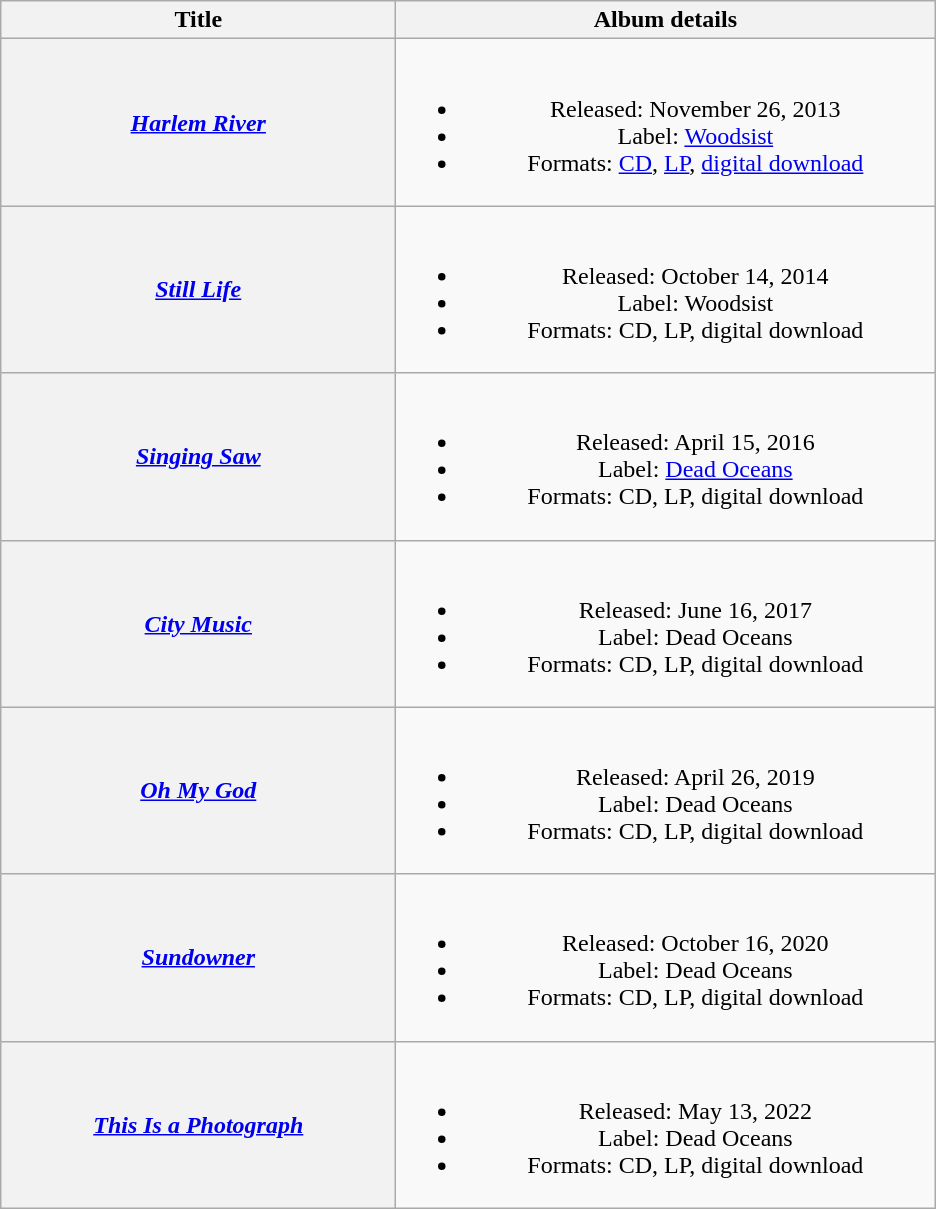<table class="wikitable plainrowheaders" style="text-align:center;">
<tr>
<th scope="col" rowspan="1" style="width:16em;">Title</th>
<th scope="col" rowspan="1" style="width:22em;">Album details</th>
</tr>
<tr>
<th scope="row"><em><a href='#'>Harlem River</a></em></th>
<td><br><ul><li>Released: November 26, 2013</li><li>Label: <a href='#'>Woodsist</a></li><li>Formats: <a href='#'>CD</a>, <a href='#'>LP</a>, <a href='#'>digital download</a></li></ul></td>
</tr>
<tr>
<th scope="row"><em><a href='#'>Still Life</a></em></th>
<td><br><ul><li>Released: October 14, 2014</li><li>Label: Woodsist</li><li>Formats: CD, LP, digital download</li></ul></td>
</tr>
<tr>
<th scope="row"><em><a href='#'>Singing Saw</a></em></th>
<td><br><ul><li>Released: April 15, 2016</li><li>Label: <a href='#'>Dead Oceans</a></li><li>Formats: CD, LP, digital download</li></ul></td>
</tr>
<tr>
<th scope="row"><em><a href='#'>City Music</a></em></th>
<td><br><ul><li>Released: June 16, 2017</li><li>Label: Dead Oceans</li><li>Formats: CD, LP, digital download</li></ul></td>
</tr>
<tr>
<th scope="row"><em><a href='#'>Oh My God</a></em></th>
<td><br><ul><li>Released: April 26, 2019</li><li>Label: Dead Oceans</li><li>Formats: CD, LP, digital download</li></ul></td>
</tr>
<tr>
<th scope="row"><em><a href='#'>Sundowner</a></em></th>
<td><br><ul><li>Released: October 16, 2020</li><li>Label: Dead Oceans</li><li>Formats: CD, LP, digital download</li></ul></td>
</tr>
<tr>
<th scope="row"><em><a href='#'>This Is a Photograph</a></em></th>
<td><br><ul><li>Released: May 13, 2022</li><li>Label: Dead Oceans</li><li>Formats: CD, LP, digital download</li></ul></td>
</tr>
</table>
